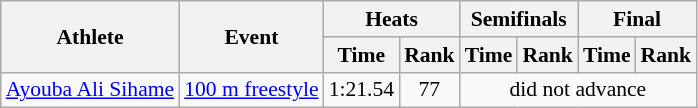<table class=wikitable style="font-size:90%">
<tr>
<th rowspan="2">Athlete</th>
<th rowspan="2">Event</th>
<th colspan="2">Heats</th>
<th colspan="2">Semifinals</th>
<th colspan="2">Final</th>
</tr>
<tr>
<th>Time</th>
<th>Rank</th>
<th>Time</th>
<th>Rank</th>
<th>Time</th>
<th>Rank</th>
</tr>
<tr>
<td rowspan="1"><a href='#'>Ayouba Ali Sihame</a></td>
<td><a href='#'>100 m freestyle</a></td>
<td align=center>1:21.54</td>
<td align=center>77</td>
<td align=center colspan=4>did not advance</td>
</tr>
</table>
